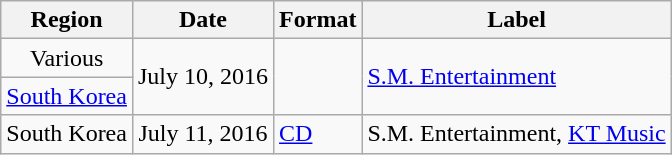<table class="wikitable">
<tr>
<th style="text-align:center;">Region</th>
<th style="text-align:center;">Date</th>
<th style="text-align:center;">Format</th>
<th style="text-align:center;">Label</th>
</tr>
<tr>
<td style="text-align:center;">Various</td>
<td style="text-align:center;" rowspan=2>July 10, 2016</td>
<td rowspan=2></td>
<td rowspan=2><a href='#'>S.M. Entertainment</a></td>
</tr>
<tr>
<td style="text-align:center;"><a href='#'>South Korea</a></td>
</tr>
<tr>
<td style="text-align:center;">South Korea</td>
<td style="text-align:center;">July 11, 2016</td>
<td><a href='#'>CD</a></td>
<td>S.M. Entertainment, <a href='#'>KT Music</a></td>
</tr>
</table>
